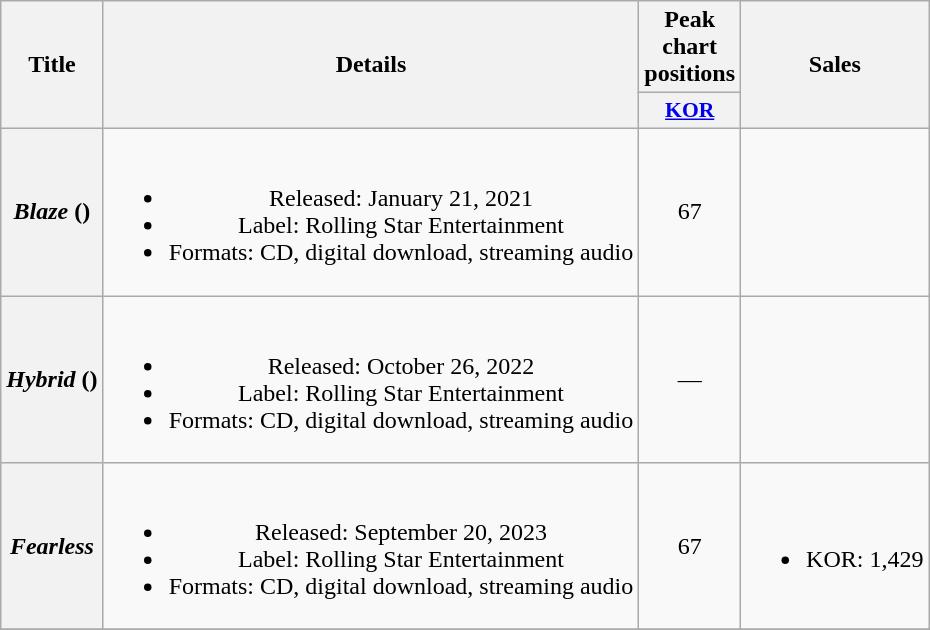<table class="wikitable plainrowheaders" style="text-align:center;">
<tr>
<th rowspan="2" scope="col">Title</th>
<th rowspan="2" scope="col">Details</th>
<th colspan="1">Peak chart positions</th>
<th rowspan="2" scope="col">Sales</th>
</tr>
<tr>
<th scope="col" style="width:3em;font-size:90%;"><a href='#'>KOR</a><br></th>
</tr>
<tr>
<th scope="row"><em>Blaze</em> ()</th>
<td><br><ul><li>Released: January 21, 2021</li><li>Label: Rolling Star Entertainment</li><li>Formats: CD, digital download, streaming audio</li></ul></td>
<td>67</td>
<td></td>
</tr>
<tr>
<th scope="row"><em>Hybrid</em> ()</th>
<td><br><ul><li>Released: October 26, 2022</li><li>Label: Rolling Star Entertainment</li><li>Formats: CD, digital download, streaming audio</li></ul></td>
<td>—</td>
<td></td>
</tr>
<tr>
<th scope="row"><em>Fearless</em></th>
<td><br><ul><li>Released: September 20, 2023</li><li>Label: Rolling Star Entertainment</li><li>Formats: CD, digital download, streaming audio</li></ul></td>
<td>67</td>
<td><br><ul><li>KOR: 1,429</li></ul></td>
</tr>
<tr>
</tr>
</table>
